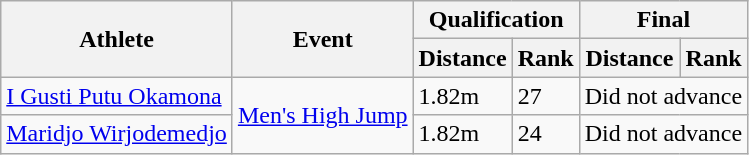<table class="wikitable">
<tr>
<th rowspan="2">Athlete</th>
<th rowspan="2">Event</th>
<th colspan="2">Qualification</th>
<th colspan="2">Final</th>
</tr>
<tr>
<th>Distance</th>
<th>Rank</th>
<th>Distance</th>
<th>Rank</th>
</tr>
<tr>
<td><a href='#'>I Gusti Putu Okamona</a></td>
<td rowspan="2"><a href='#'>Men's High Jump</a></td>
<td>1.82m</td>
<td>27</td>
<td colspan="2" align=center>Did not advance</td>
</tr>
<tr>
<td><a href='#'>Maridjo Wirjodemedjo</a></td>
<td>1.82m</td>
<td>24</td>
<td colspan="2" align=center>Did not advance</td>
</tr>
</table>
